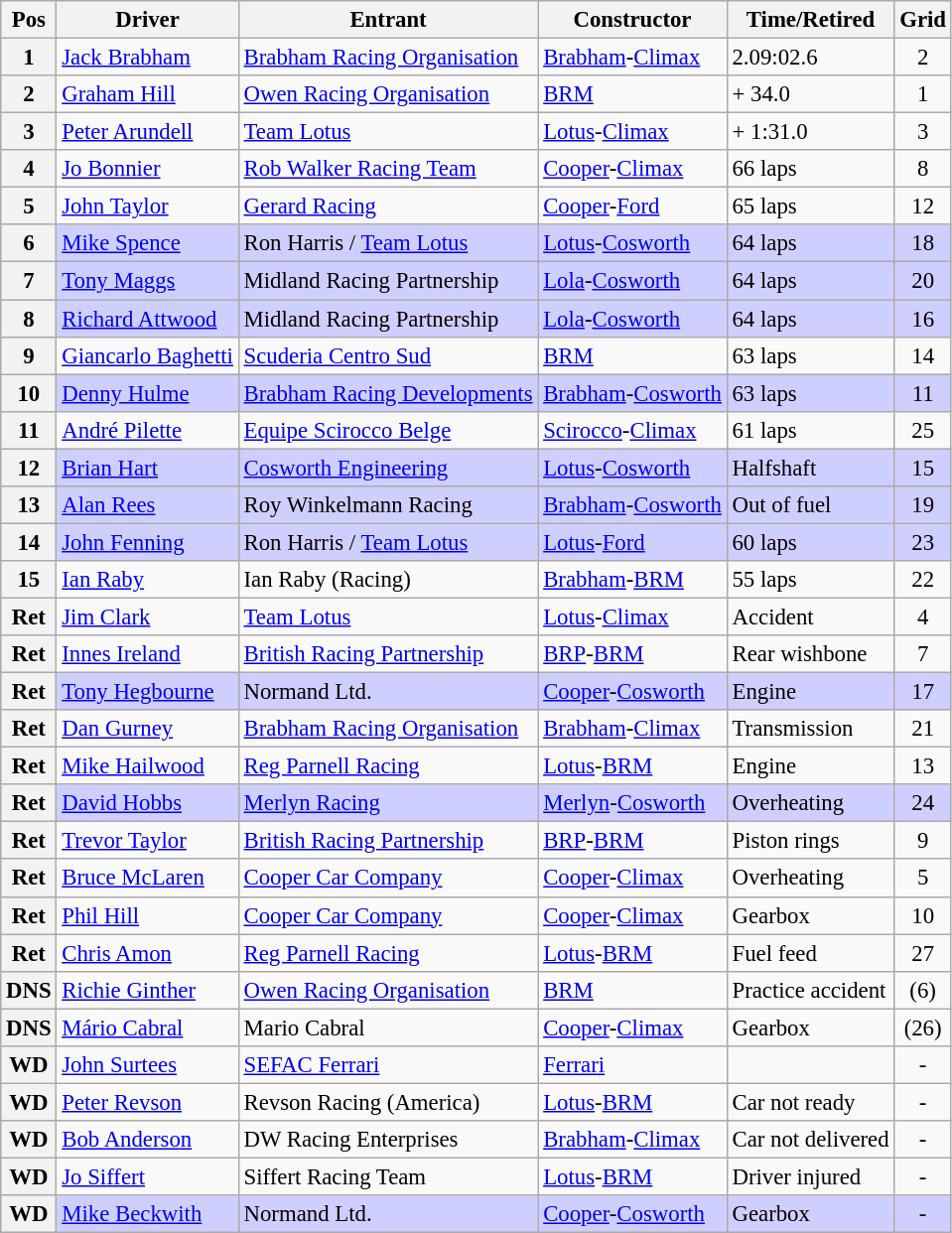<table class="wikitable" style="font-size: 95%;">
<tr>
<th>Pos</th>
<th>Driver</th>
<th>Entrant</th>
<th>Constructor</th>
<th>Time/Retired</th>
<th>Grid</th>
</tr>
<tr>
<th>1</th>
<td> <a href='#'>Jack Brabham</a></td>
<td><a href='#'>Brabham Racing Organisation</a></td>
<td><a href='#'>Brabham</a>-<a href='#'>Climax</a></td>
<td>2.09:02.6</td>
<td style="text-align:center">2</td>
</tr>
<tr>
<th>2</th>
<td> <a href='#'>Graham Hill</a></td>
<td><a href='#'>Owen Racing Organisation</a></td>
<td><a href='#'>BRM</a></td>
<td>+ 34.0</td>
<td style="text-align:center">1</td>
</tr>
<tr>
<th>3</th>
<td> <a href='#'>Peter Arundell</a></td>
<td><a href='#'>Team Lotus</a></td>
<td><a href='#'>Lotus</a>-<a href='#'>Climax</a></td>
<td>+ 1:31.0</td>
<td style="text-align:center">3</td>
</tr>
<tr>
<th>4</th>
<td> <a href='#'>Jo Bonnier</a></td>
<td><a href='#'>Rob Walker Racing Team</a></td>
<td><a href='#'>Cooper</a>-<a href='#'>Climax</a></td>
<td>66 laps</td>
<td style="text-align:center">8</td>
</tr>
<tr>
<th>5</th>
<td> <a href='#'>John Taylor</a></td>
<td><a href='#'>Gerard Racing</a></td>
<td><a href='#'>Cooper</a>-<a href='#'>Ford</a></td>
<td>65 laps</td>
<td style="text-align:center">12</td>
</tr>
<tr style="background-color: #CFCFFF">
<th>6</th>
<td> <a href='#'>Mike Spence</a></td>
<td>Ron Harris / <a href='#'>Team Lotus</a></td>
<td><a href='#'>Lotus</a>-<a href='#'>Cosworth</a></td>
<td>64 laps</td>
<td style="text-align:center">18</td>
</tr>
<tr style="background-color: #CFCFFF">
<th>7</th>
<td> <a href='#'>Tony Maggs</a></td>
<td>Midland Racing Partnership</td>
<td><a href='#'>Lola</a>-<a href='#'>Cosworth</a></td>
<td>64 laps</td>
<td style="text-align:center">20</td>
</tr>
<tr style="background-color: #CFCFFF">
<th>8</th>
<td> <a href='#'>Richard Attwood</a></td>
<td>Midland Racing Partnership</td>
<td><a href='#'>Lola</a>-<a href='#'>Cosworth</a></td>
<td>64 laps</td>
<td style="text-align:center">16</td>
</tr>
<tr>
<th>9</th>
<td> <a href='#'>Giancarlo Baghetti</a></td>
<td><a href='#'>Scuderia Centro Sud</a></td>
<td><a href='#'>BRM</a></td>
<td>63 laps</td>
<td style="text-align:center">14</td>
</tr>
<tr style="background-color: #CFCFFF">
<th>10</th>
<td> <a href='#'>Denny Hulme</a></td>
<td><a href='#'>Brabham Racing Developments</a></td>
<td><a href='#'>Brabham</a>-<a href='#'>Cosworth</a></td>
<td>63 laps</td>
<td style="text-align:center">11</td>
</tr>
<tr>
<th>11</th>
<td> <a href='#'>André Pilette</a></td>
<td><a href='#'>Equipe Scirocco Belge</a></td>
<td><a href='#'>Scirocco</a>-<a href='#'>Climax</a></td>
<td>61 laps</td>
<td style="text-align:center">25</td>
</tr>
<tr style="background-color: #CFCFFF">
<th>12</th>
<td> <a href='#'>Brian Hart</a></td>
<td><a href='#'>Cosworth Engineering</a></td>
<td><a href='#'>Lotus</a>-<a href='#'>Cosworth</a></td>
<td>Halfshaft</td>
<td style="text-align:center">15</td>
</tr>
<tr style="background-color: #CFCFFF">
<th>13</th>
<td> <a href='#'>Alan Rees</a></td>
<td>Roy Winkelmann Racing</td>
<td><a href='#'>Brabham</a>-<a href='#'>Cosworth</a></td>
<td>Out of fuel</td>
<td style="text-align:center">19</td>
</tr>
<tr style="background-color: #CFCFFF">
<th>14</th>
<td> <a href='#'>John Fenning</a></td>
<td>Ron Harris / <a href='#'>Team Lotus</a></td>
<td><a href='#'>Lotus</a>-<a href='#'>Ford</a></td>
<td>60 laps</td>
<td style="text-align:center">23</td>
</tr>
<tr>
<th>15</th>
<td> <a href='#'>Ian Raby</a></td>
<td>Ian Raby (Racing)</td>
<td><a href='#'>Brabham</a>-<a href='#'>BRM</a></td>
<td>55 laps</td>
<td style="text-align:center">22</td>
</tr>
<tr>
<th>Ret</th>
<td> <a href='#'>Jim Clark</a></td>
<td><a href='#'>Team Lotus</a></td>
<td><a href='#'>Lotus</a>-<a href='#'>Climax</a></td>
<td>Accident</td>
<td style="text-align:center">4</td>
</tr>
<tr>
<th>Ret</th>
<td> <a href='#'>Innes Ireland</a></td>
<td><a href='#'>British Racing Partnership</a></td>
<td><a href='#'>BRP</a>-<a href='#'>BRM</a></td>
<td>Rear wishbone</td>
<td style="text-align:center">7</td>
</tr>
<tr style="background-color: #CFCFFF">
<th>Ret</th>
<td> <a href='#'>Tony Hegbourne</a></td>
<td>Normand Ltd.</td>
<td><a href='#'>Cooper</a>-<a href='#'>Cosworth</a></td>
<td>Engine</td>
<td style="text-align:center">17</td>
</tr>
<tr>
<th>Ret</th>
<td> <a href='#'>Dan Gurney</a></td>
<td><a href='#'>Brabham Racing Organisation</a></td>
<td><a href='#'>Brabham</a>-<a href='#'>Climax</a></td>
<td>Transmission</td>
<td style="text-align:center">21</td>
</tr>
<tr>
<th>Ret</th>
<td> <a href='#'>Mike Hailwood</a></td>
<td><a href='#'>Reg Parnell Racing</a></td>
<td><a href='#'>Lotus</a>-<a href='#'>BRM</a></td>
<td>Engine</td>
<td style="text-align:center">13</td>
</tr>
<tr style="background-color: #CFCFFF">
<th>Ret</th>
<td> <a href='#'>David Hobbs</a></td>
<td><a href='#'>Merlyn Racing</a></td>
<td><a href='#'>Merlyn</a>-<a href='#'>Cosworth</a></td>
<td>Overheating</td>
<td style="text-align:center">24</td>
</tr>
<tr>
<th>Ret</th>
<td> <a href='#'>Trevor Taylor</a></td>
<td><a href='#'>British Racing Partnership</a></td>
<td><a href='#'>BRP</a>-<a href='#'>BRM</a></td>
<td>Piston rings</td>
<td style="text-align:center">9</td>
</tr>
<tr>
<th>Ret</th>
<td> <a href='#'>Bruce McLaren</a></td>
<td><a href='#'>Cooper Car Company</a></td>
<td><a href='#'>Cooper</a>-<a href='#'>Climax</a></td>
<td>Overheating</td>
<td style="text-align:center">5</td>
</tr>
<tr>
<th>Ret</th>
<td> <a href='#'>Phil Hill</a></td>
<td><a href='#'>Cooper Car Company</a></td>
<td><a href='#'>Cooper</a>-<a href='#'>Climax</a></td>
<td>Gearbox</td>
<td style="text-align:center">10</td>
</tr>
<tr>
<th>Ret</th>
<td> <a href='#'>Chris Amon</a></td>
<td><a href='#'>Reg Parnell Racing</a></td>
<td><a href='#'>Lotus</a>-<a href='#'>BRM</a></td>
<td>Fuel feed</td>
<td style="text-align:center">27</td>
</tr>
<tr>
<th>DNS</th>
<td> <a href='#'>Richie Ginther</a></td>
<td><a href='#'>Owen Racing Organisation</a></td>
<td><a href='#'>BRM</a></td>
<td>Practice accident</td>
<td style="text-align:center">(6)</td>
</tr>
<tr>
<th>DNS</th>
<td> <a href='#'>Mário Cabral</a></td>
<td>Mario Cabral</td>
<td><a href='#'>Cooper</a>-<a href='#'>Climax</a></td>
<td>Gearbox</td>
<td style="text-align:center">(26)</td>
</tr>
<tr>
<th>WD</th>
<td> <a href='#'>John Surtees</a></td>
<td><a href='#'>SEFAC Ferrari</a></td>
<td><a href='#'>Ferrari</a></td>
<td></td>
<td style="text-align:center">-</td>
</tr>
<tr>
<th>WD</th>
<td> <a href='#'>Peter Revson</a></td>
<td>Revson Racing (America)</td>
<td><a href='#'>Lotus</a>-<a href='#'>BRM</a></td>
<td>Car not ready</td>
<td style="text-align:center">-</td>
</tr>
<tr>
<th>WD</th>
<td> <a href='#'>Bob Anderson</a></td>
<td>DW Racing Enterprises</td>
<td><a href='#'>Brabham</a>-<a href='#'>Climax</a></td>
<td>Car not delivered</td>
<td style="text-align:center">-</td>
</tr>
<tr>
<th>WD</th>
<td> <a href='#'>Jo Siffert</a></td>
<td>Siffert Racing Team</td>
<td><a href='#'>Lotus</a>-<a href='#'>BRM</a></td>
<td>Driver injured</td>
<td style="text-align:center">-</td>
</tr>
<tr style="background-color: #CFCFFF">
<th>WD</th>
<td> <a href='#'>Mike Beckwith</a></td>
<td>Normand Ltd.</td>
<td><a href='#'>Cooper</a>-<a href='#'>Cosworth</a></td>
<td>Gearbox</td>
<td style="text-align:center">-</td>
</tr>
</table>
